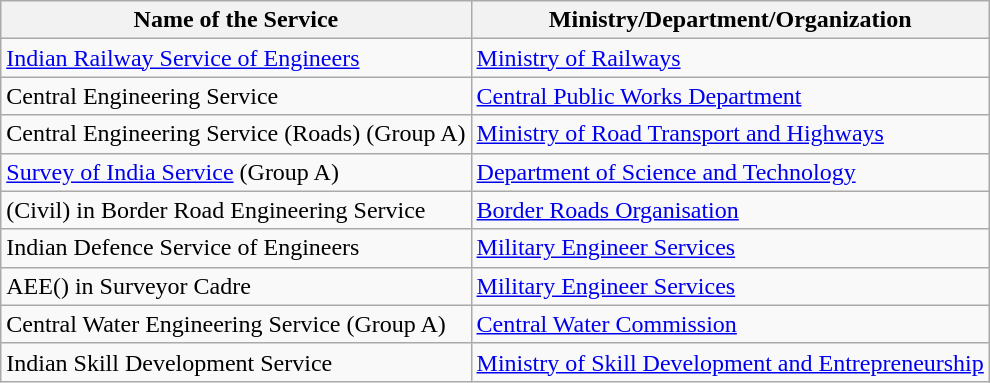<table class="wikitable">
<tr>
<th>Name of the Service</th>
<th>Ministry/Department/Organization</th>
</tr>
<tr>
<td><a href='#'>Indian Railway Service of Engineers</a></td>
<td><a href='#'>Ministry of Railways</a></td>
</tr>
<tr>
<td>Central Engineering Service</td>
<td><a href='#'>Central Public Works Department</a></td>
</tr>
<tr>
<td>Central Engineering Service (Roads) (Group A)</td>
<td><a href='#'>Ministry of Road Transport and Highways</a></td>
</tr>
<tr>
<td><a href='#'>Survey of India Service</a> (Group A)</td>
<td><a href='#'>Department of Science and Technology</a></td>
</tr>
<tr>
<td>(Civil) in Border Road Engineering Service</td>
<td><a href='#'>Border Roads Organisation</a></td>
</tr>
<tr>
<td>Indian Defence Service of Engineers</td>
<td><a href='#'>Military Engineer Services</a></td>
</tr>
<tr>
<td>AEE() in  Surveyor Cadre</td>
<td><a href='#'>Military Engineer Services</a></td>
</tr>
<tr>
<td>Central Water Engineering Service (Group A)</td>
<td><a href='#'>Central Water Commission</a></td>
</tr>
<tr>
<td>Indian Skill Development Service</td>
<td><a href='#'>Ministry of Skill Development and Entrepreneurship</a></td>
</tr>
</table>
